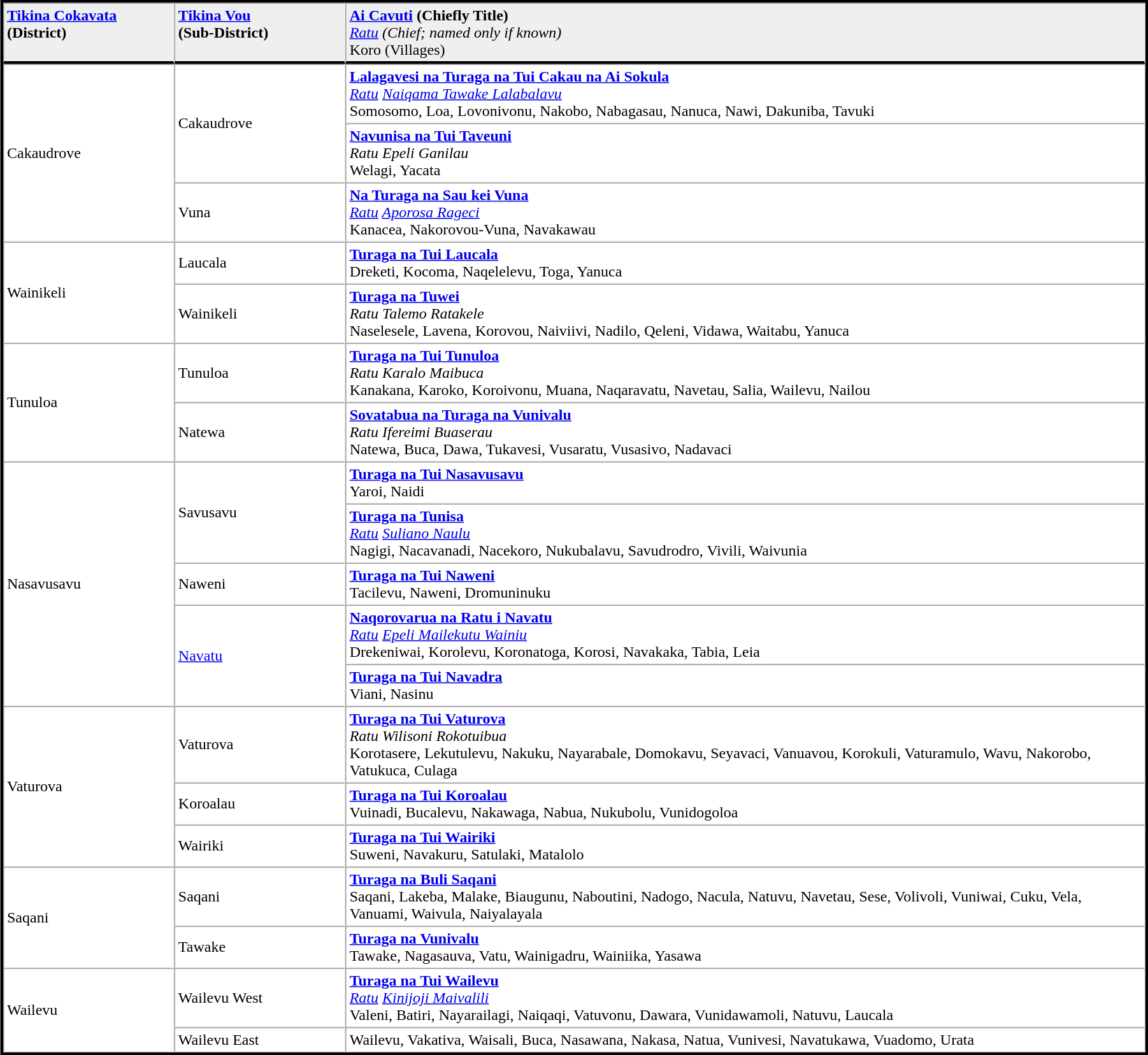<table table width="95%" border="1" align="center" cellpadding=3 cellspacing=0 style="margin:5px; border:3px solid;">
<tr>
<td valign="top" td width="15%" style="border-bottom:3px solid; background:#efefef;"><strong><a href='#'>Tikina Cokavata</a><br>(District)</strong></td>
<td valign="top" td width="15%" style="border-bottom:3px solid; background:#efefef;"><strong><a href='#'>Tikina Vou</a><br>(Sub-District)</strong></td>
<td valign="top" td width="70%" style="border-bottom:3px solid; background:#efefef;"><strong><a href='#'>Ai Cavuti</a> (Chiefly Title)</strong><br><em><a href='#'>Ratu</a> (Chief; named only if known)</em><br>Koro (Villages)</td>
</tr>
<tr>
<td rowspan=3>Cakaudrove</td>
<td rowspan="2">Cakaudrove</td>
<td><strong><a href='#'>Lalagavesi na Turaga na Tui Cakau na Ai Sokula</a></strong><br><em><a href='#'>Ratu</a> <a href='#'>Naiqama Tawake Lalabalavu</a></em><br>Somosomo, Loa, Lovonivonu, Nakobo, Nabagasau, Nanuca, Nawi, Dakuniba, Tavuki</td>
</tr>
<tr>
<td><strong><a href='#'>Navunisa na Tui Taveuni</a></strong><br><em>Ratu Epeli Ganilau</em><br>Welagi, Yacata</td>
</tr>
<tr>
<td>Vuna</td>
<td><strong><a href='#'>Na Turaga na Sau kei Vuna</a></strong><br><em><a href='#'>Ratu</a> <a href='#'>Aporosa Rageci</a></em><br>Kanacea, Nakorovou-Vuna, Navakawau</td>
</tr>
<tr>
<td rowspan=2>Wainikeli</td>
<td>Laucala</td>
<td><strong><a href='#'>Turaga na Tui Laucala</a></strong><br>Dreketi, Kocoma, Naqelelevu, Toga, Yanuca</td>
</tr>
<tr>
<td>Wainikeli</td>
<td><strong><a href='#'>Turaga na Tuwei</a></strong><br><em>Ratu Talemo Ratakele</em><br>Naselesele, Lavena, Korovou, Naiviivi, Nadilo, Qeleni, Vidawa, Waitabu, Yanuca</td>
</tr>
<tr>
<td rowspan=2>Tunuloa</td>
<td>Tunuloa</td>
<td><strong><a href='#'>Turaga na Tui Tunuloa</a></strong><br><em>Ratu Karalo Maibuca</em><br>Kanakana, Karoko, Koroivonu, Muana, Naqaravatu, Navetau, Salia, Wailevu, Nailou</td>
</tr>
<tr>
<td>Natewa</td>
<td><strong><a href='#'>Sovatabua na Turaga na Vunivalu</a></strong><br><em>Ratu Ifereimi Buaserau</em><br>Natewa, Buca, Dawa, Tukavesi, Vusaratu, Vusasivo, Nadavaci</td>
</tr>
<tr>
<td rowspan=5>Nasavusavu</td>
<td rowspan=2>Savusavu</td>
<td><strong><a href='#'>Turaga na Tui Nasavusavu</a></strong><br>Yaroi, Naidi</td>
</tr>
<tr>
<td><strong><a href='#'>Turaga na Tunisa</a></strong><br><em><a href='#'>Ratu</a> <a href='#'>Suliano Naulu</a></em><br>Nagigi, Nacavanadi, Nacekoro, Nukubalavu, Savudrodro, Vivili, Waivunia</td>
</tr>
<tr>
<td>Naweni</td>
<td><strong><a href='#'>Turaga na Tui Naweni</a></strong><br>Tacilevu, Naweni, Dromuninuku</td>
</tr>
<tr>
<td rowspan=2><a href='#'>Navatu</a></td>
<td><strong><a href='#'>Naqorovarua na Ratu i Navatu</a></strong><br><em><a href='#'>Ratu</a> <a href='#'>Epeli Mailekutu Wainiu</a></em><br>Drekeniwai, Korolevu, Koronatoga, Korosi, Navakaka, Tabia, Leia</td>
</tr>
<tr>
<td><strong><a href='#'>Turaga na Tui Navadra</a></strong><br>Viani, Nasinu</td>
</tr>
<tr>
<td rowspan=3>Vaturova</td>
<td>Vaturova</td>
<td><strong><a href='#'>Turaga na Tui Vaturova</a></strong><br><em>Ratu Wilisoni Rokotuibua</em><br>Korotasere, Lekutulevu, Nakuku, Nayarabale, Domokavu, Seyavaci, Vanuavou, Korokuli, Vaturamulo, Wavu, Nakorobo, Vatukuca, Culaga</td>
</tr>
<tr>
<td>Koroalau</td>
<td><strong><a href='#'>Turaga na Tui Koroalau</a></strong><br>Vuinadi, Bucalevu, Nakawaga, Nabua, Nukubolu, Vunidogoloa</td>
</tr>
<tr>
<td>Wairiki</td>
<td><strong><a href='#'>Turaga na Tui Wairiki</a></strong><br>Suweni, Navakuru, Satulaki, Matalolo</td>
</tr>
<tr>
<td rowspan=2>Saqani</td>
<td>Saqani</td>
<td><strong><a href='#'>Turaga na Buli Saqani</a><br></strong>Saqani, Lakeba, Malake, Biaugunu, Naboutini, Nadogo, Nacula, Natuvu, Navetau, Sese, Volivoli, Vuniwai, Cuku, Vela, Vanuami, Waivula, Naiyalayala</td>
</tr>
<tr>
<td>Tawake</td>
<td><strong><a href='#'>Turaga na Vunivalu</a></strong><br>Tawake, Nagasauva, Vatu, Wainigadru, Wainiika, Yasawa</td>
</tr>
<tr>
<td rowspan=2>Wailevu</td>
<td>Wailevu West</td>
<td><strong><a href='#'>Turaga na Tui Wailevu</a></strong><br><em><a href='#'>Ratu</a> <a href='#'>Kinijoji Maivalili</a></em><br>Valeni, Batiri, Nayarailagi, Naiqaqi, Vatuvonu, Dawara, Vunidawamoli, Natuvu, Laucala</td>
</tr>
<tr>
<td>Wailevu East</td>
<td>Wailevu, Vakativa, Waisali, Buca, Nasawana, Nakasa, Natua, Vunivesi, Navatukawa, Vuadomo, Urata</td>
</tr>
</table>
